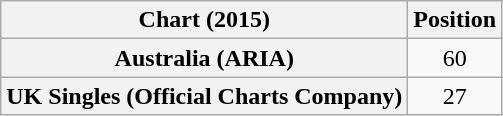<table class="wikitable plainrowheaders sortable" style="text-align:center">
<tr>
<th scope="col">Chart (2015)</th>
<th scope="col">Position</th>
</tr>
<tr>
<th scope="row">Australia (ARIA)</th>
<td>60</td>
</tr>
<tr>
<th scope="row">UK Singles (Official Charts Company)</th>
<td>27</td>
</tr>
</table>
